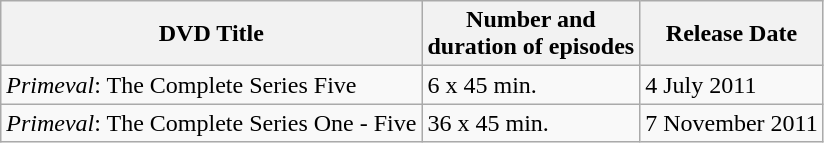<table class="wikitable">
<tr>
<th>DVD Title</th>
<th>Number and<br>duration of episodes</th>
<th>Release Date</th>
</tr>
<tr>
<td><em>Primeval</em>: The Complete Series Five</td>
<td>6 x 45 min.</td>
<td>4 July 2011</td>
</tr>
<tr>
<td><em>Primeval</em>: The Complete Series One - Five</td>
<td>36 x 45 min.</td>
<td>7 November 2011</td>
</tr>
</table>
